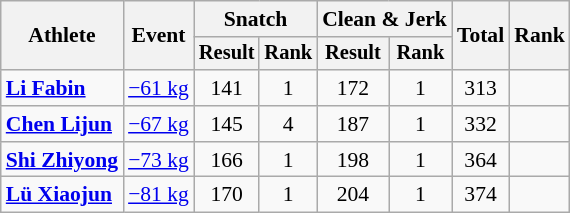<table class="wikitable" style="font-size:90%">
<tr>
<th rowspan="2">Athlete</th>
<th rowspan="2">Event</th>
<th colspan="2">Snatch</th>
<th colspan="2">Clean & Jerk</th>
<th rowspan="2">Total</th>
<th rowspan="2">Rank</th>
</tr>
<tr style="font-size:95%">
<th>Result</th>
<th>Rank</th>
<th>Result</th>
<th>Rank</th>
</tr>
<tr align=center>
<td align=left><strong><a href='#'>Li Fabin</a></strong></td>
<td align=left><a href='#'>−61 kg</a></td>
<td>141</td>
<td>1</td>
<td>172  </td>
<td>1</td>
<td>313  </td>
<td></td>
</tr>
<tr align=center>
<td align=left><strong><a href='#'>Chen Lijun</a></strong></td>
<td align=left><a href='#'>−67 kg</a></td>
<td>145</td>
<td>4</td>
<td>187 </td>
<td>1</td>
<td>332 </td>
<td></td>
</tr>
<tr align=center>
<td align=left><strong><a href='#'>Shi Zhiyong</a></strong></td>
<td align=left><a href='#'>−73 kg</a></td>
<td>166 </td>
<td>1</td>
<td>198 </td>
<td>1</td>
<td>364 </td>
<td></td>
</tr>
<tr align=center>
<td align=left><strong><a href='#'>Lü Xiaojun</a></strong></td>
<td align=left><a href='#'>−81 kg</a></td>
<td>170 </td>
<td>1</td>
<td>204 </td>
<td>1</td>
<td>374 </td>
<td></td>
</tr>
</table>
